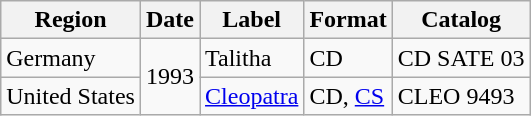<table class="wikitable">
<tr>
<th>Region</th>
<th>Date</th>
<th>Label</th>
<th>Format</th>
<th>Catalog</th>
</tr>
<tr>
<td>Germany</td>
<td rowspan="2">1993</td>
<td>Talitha</td>
<td>CD</td>
<td>CD SATE 03</td>
</tr>
<tr>
<td>United States</td>
<td><a href='#'>Cleopatra</a></td>
<td>CD, <a href='#'>CS</a></td>
<td>CLEO 9493</td>
</tr>
</table>
